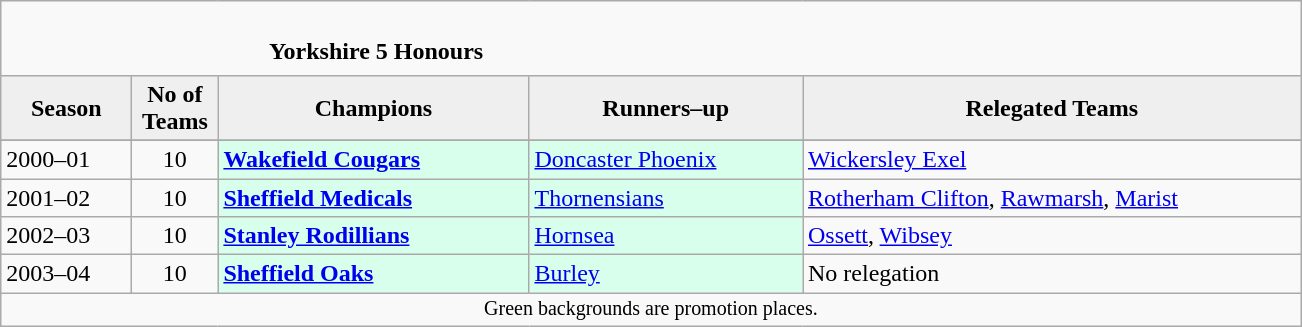<table class="wikitable" style="text-align: left;">
<tr>
<td colspan="11" cellpadding="0" cellspacing="0"><br><table border="0" style="width:100%;" cellpadding="0" cellspacing="0">
<tr>
<td style="width:20%; border:0;"></td>
<td style="border:0;"><strong>Yorkshire 5 Honours</strong></td>
<td style="width:20%; border:0;"></td>
</tr>
</table>
</td>
</tr>
<tr>
<th style="background:#efefef; width:80px;">Season</th>
<th style="background:#efefef; width:50px;">No of Teams</th>
<th style="background:#efefef; width:200px;">Champions</th>
<th style="background:#efefef; width:175px;">Runners–up</th>
<th style="background:#efefef; width:325px;">Relegated Teams</th>
</tr>
<tr align=left>
</tr>
<tr>
<td>2000–01</td>
<td style="text-align: center;">10</td>
<td style="background:#d8ffeb;"><strong><a href='#'>Wakefield Cougars</a></strong></td>
<td style="background:#d8ffeb;"><a href='#'>Doncaster Phoenix</a></td>
<td><a href='#'>Wickersley Exel</a></td>
</tr>
<tr>
<td>2001–02</td>
<td style="text-align: center;">10</td>
<td style="background:#d8ffeb;"><strong><a href='#'>Sheffield Medicals</a></strong></td>
<td style="background:#d8ffeb;"><a href='#'>Thornensians</a></td>
<td><a href='#'>Rotherham Clifton</a>, <a href='#'>Rawmarsh</a>, <a href='#'>Marist</a></td>
</tr>
<tr>
<td>2002–03</td>
<td style="text-align: center;">10</td>
<td style="background:#d8ffeb;"><strong><a href='#'>Stanley Rodillians</a></strong></td>
<td style="background:#d8ffeb;"><a href='#'>Hornsea</a></td>
<td><a href='#'>Ossett</a>, <a href='#'>Wibsey</a></td>
</tr>
<tr>
<td>2003–04</td>
<td style="text-align: center;">10</td>
<td style="background:#d8ffeb;"><strong><a href='#'>Sheffield Oaks</a></strong></td>
<td style="background:#d8ffeb;"><a href='#'>Burley</a></td>
<td>No relegation</td>
</tr>
<tr>
<td colspan="15"  style="border:0; font-size:smaller; text-align:center;">Green backgrounds are promotion places.</td>
</tr>
</table>
